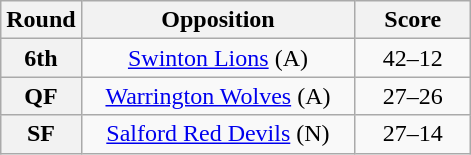<table class="wikitable plainrowheaders" style="text-align:center;margin:0">
<tr>
<th scope="col" style="width:25px">Round</th>
<th scope="col" style="width:175px">Opposition</th>
<th scope="col" style="width:70px">Score</th>
</tr>
<tr>
<th scope=row style="text-align:center">6th</th>
<td> <a href='#'>Swinton Lions</a> (A)</td>
<td>42–12</td>
</tr>
<tr>
<th scope=row style="text-align:center">QF</th>
<td> <a href='#'>Warrington Wolves</a> (A)</td>
<td>27–26</td>
</tr>
<tr>
<th scope=row style="text-align:center">SF</th>
<td> <a href='#'>Salford Red Devils</a> (N)</td>
<td>27–14</td>
</tr>
</table>
